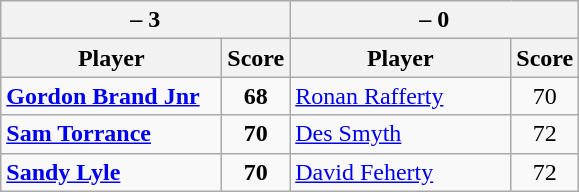<table class=wikitable>
<tr>
<th colspan=2> – 3</th>
<th colspan=2> – 0</th>
</tr>
<tr>
<th width=140>Player</th>
<th>Score</th>
<th width=140>Player</th>
<th>Score</th>
</tr>
<tr>
<td><strong><a href='#'>Gordon Brand Jnr</a></strong></td>
<td align=center><strong>68</strong></td>
<td><a href='#'>Ronan Rafferty</a></td>
<td align=center>70</td>
</tr>
<tr>
<td><strong><a href='#'>Sam Torrance</a></strong></td>
<td align=center><strong>70</strong></td>
<td><a href='#'>Des Smyth</a></td>
<td align=center>72</td>
</tr>
<tr>
<td><strong><a href='#'>Sandy Lyle</a></strong></td>
<td align=center><strong>70</strong></td>
<td><a href='#'>David Feherty</a></td>
<td align=center>72</td>
</tr>
</table>
